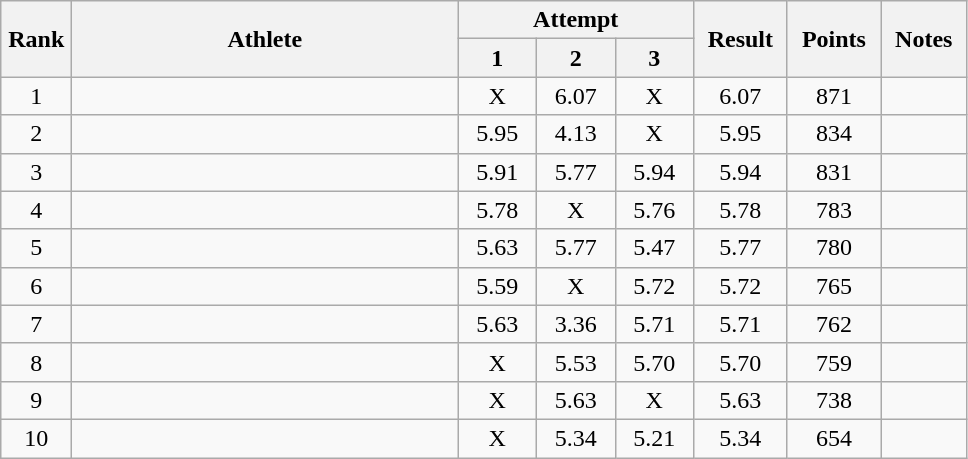<table class="wikitable" style="text-align:center">
<tr>
<th rowspan=2 width=40>Rank</th>
<th rowspan=2 width=250>Athlete</th>
<th colspan=3>Attempt</th>
<th rowspan=2 width=55>Result</th>
<th rowspan=2 width=55>Points</th>
<th rowspan=2 width=50>Notes</th>
</tr>
<tr>
<th width=45>1</th>
<th width=45>2</th>
<th width=45>3</th>
</tr>
<tr>
<td>1</td>
<td align=left></td>
<td>X</td>
<td>6.07</td>
<td>X</td>
<td>6.07</td>
<td>871</td>
<td></td>
</tr>
<tr>
<td>2</td>
<td align=left></td>
<td>5.95</td>
<td>4.13</td>
<td>X</td>
<td>5.95</td>
<td>834</td>
<td></td>
</tr>
<tr>
<td>3</td>
<td align=left></td>
<td>5.91</td>
<td>5.77</td>
<td>5.94</td>
<td>5.94</td>
<td>831</td>
<td></td>
</tr>
<tr>
<td>4</td>
<td align=left></td>
<td>5.78</td>
<td>X</td>
<td>5.76</td>
<td>5.78</td>
<td>783</td>
<td></td>
</tr>
<tr>
<td>5</td>
<td align=left></td>
<td>5.63</td>
<td>5.77</td>
<td>5.47</td>
<td>5.77</td>
<td>780</td>
<td></td>
</tr>
<tr>
<td>6</td>
<td align=left></td>
<td>5.59</td>
<td>X</td>
<td>5.72</td>
<td>5.72</td>
<td>765</td>
<td></td>
</tr>
<tr>
<td>7</td>
<td align=left></td>
<td>5.63</td>
<td>3.36</td>
<td>5.71</td>
<td>5.71</td>
<td>762</td>
<td></td>
</tr>
<tr>
<td>8</td>
<td align=left></td>
<td>X</td>
<td>5.53</td>
<td>5.70</td>
<td>5.70</td>
<td>759</td>
<td></td>
</tr>
<tr>
<td>9</td>
<td align=left></td>
<td>X</td>
<td>5.63</td>
<td>X</td>
<td>5.63</td>
<td>738</td>
<td></td>
</tr>
<tr>
<td>10</td>
<td align=left></td>
<td>X</td>
<td>5.34</td>
<td>5.21</td>
<td>5.34</td>
<td>654</td>
<td></td>
</tr>
</table>
